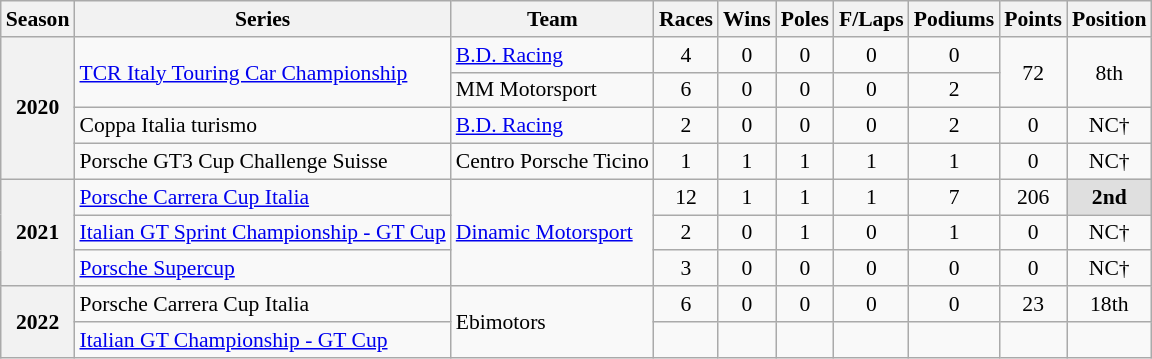<table class="wikitable" style="font-size: 90%; text-align:center">
<tr>
<th>Season</th>
<th>Series</th>
<th>Team</th>
<th>Races</th>
<th>Wins</th>
<th>Poles</th>
<th>F/Laps</th>
<th>Podiums</th>
<th>Points</th>
<th>Position</th>
</tr>
<tr>
<th rowspan="4">2020</th>
<td rowspan=2 align=left><a href='#'>TCR Italy Touring Car Championship</a></td>
<td align=left><a href='#'>B.D. Racing</a></td>
<td>4</td>
<td>0</td>
<td>0</td>
<td>0</td>
<td>0</td>
<td rowspan=2>72</td>
<td rowspan=2>8th</td>
</tr>
<tr>
<td align=left>MM Motorsport</td>
<td>6</td>
<td>0</td>
<td>0</td>
<td>0</td>
<td>2</td>
</tr>
<tr>
<td align=left>Coppa Italia turismo</td>
<td align=left><a href='#'>B.D. Racing</a></td>
<td>2</td>
<td>0</td>
<td>0</td>
<td>0</td>
<td>2</td>
<td>0</td>
<td>NC†</td>
</tr>
<tr>
<td align=left>Porsche GT3 Cup Challenge Suisse</td>
<td align=left>Centro Porsche Ticino</td>
<td>1</td>
<td>1</td>
<td>1</td>
<td>1</td>
<td>1</td>
<td>0</td>
<td>NC†</td>
</tr>
<tr>
<th rowspan=3>2021</th>
<td align="left"><a href='#'>Porsche Carrera Cup Italia</a></td>
<td rowspan="3" align="left"><a href='#'>Dinamic Motorsport</a></td>
<td>12</td>
<td>1</td>
<td>1</td>
<td>1</td>
<td>7</td>
<td>206</td>
<td style="background:#DFDFDF;"><strong>2nd</strong></td>
</tr>
<tr>
<td align=left><a href='#'>Italian GT Sprint Championship - GT Cup</a></td>
<td>2</td>
<td>0</td>
<td>1</td>
<td>0</td>
<td>1</td>
<td>0</td>
<td>NC†</td>
</tr>
<tr>
<td align=left><a href='#'>Porsche Supercup</a></td>
<td>3</td>
<td>0</td>
<td>0</td>
<td>0</td>
<td>0</td>
<td>0</td>
<td style=>NC†</td>
</tr>
<tr>
<th rowspan="2">2022</th>
<td align="left">Porsche Carrera Cup Italia</td>
<td rowspan="2" align="left">Ebimotors</td>
<td>6</td>
<td>0</td>
<td>0</td>
<td>0</td>
<td>0</td>
<td>23</td>
<td style=>18th</td>
</tr>
<tr>
<td align=left><a href='#'>Italian GT Championship - GT Cup</a></td>
<td></td>
<td></td>
<td></td>
<td></td>
<td></td>
<td></td>
<td></td>
</tr>
</table>
